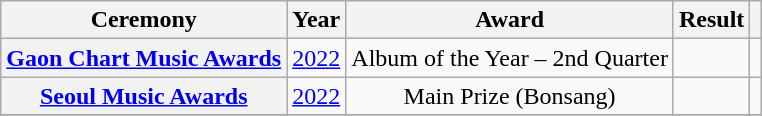<table class="wikitable sortable plainrowheaders" style="text-align:center">
<tr>
<th scope="col">Ceremony</th>
<th scope="col">Year</th>
<th scope="col">Award</th>
<th scope="col">Result</th>
<th scope="col" class="unsortable"></th>
</tr>
<tr>
<th scope="row"><a href='#'>Gaon Chart Music Awards</a></th>
<td><a href='#'>2022</a></td>
<td>Album of the Year – 2nd Quarter</td>
<td></td>
<td></td>
</tr>
<tr>
<th scope="row"><a href='#'>Seoul Music Awards</a></th>
<td><a href='#'>2022</a></td>
<td>Main Prize (Bonsang)</td>
<td></td>
<td></td>
</tr>
<tr>
</tr>
</table>
